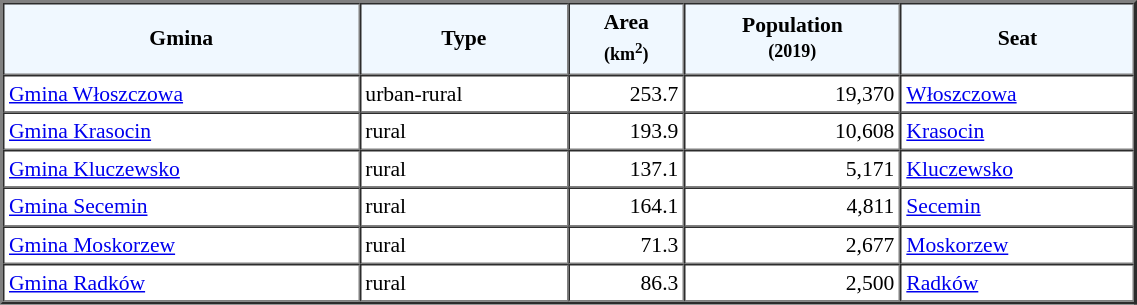<table width="60%" border="2" cellpadding="3" cellspacing="0" style="font-size:90%;line-height:120%;">
<tr bgcolor="F0F8FF">
<td style="text-align:center;"><strong>Gmina</strong></td>
<td style="text-align:center;"><strong>Type</strong></td>
<td style="text-align:center;"><strong>Area<br><small>(km<sup>2</sup>)</small></strong></td>
<td style="text-align:center;"><strong>Population<br><small>(2019)</small></strong></td>
<td style="text-align:center;"><strong>Seat</strong></td>
</tr>
<tr>
<td><a href='#'>Gmina Włoszczowa</a></td>
<td>urban-rural</td>
<td style="text-align:right;">253.7</td>
<td style="text-align:right;">19,370</td>
<td><a href='#'>Włoszczowa</a></td>
</tr>
<tr>
<td><a href='#'>Gmina Krasocin</a></td>
<td>rural</td>
<td style="text-align:right;">193.9</td>
<td style="text-align:right;">10,608</td>
<td><a href='#'>Krasocin</a></td>
</tr>
<tr>
<td><a href='#'>Gmina Kluczewsko</a></td>
<td>rural</td>
<td style="text-align:right;">137.1</td>
<td style="text-align:right;">5,171</td>
<td><a href='#'>Kluczewsko</a></td>
</tr>
<tr>
<td><a href='#'>Gmina Secemin</a></td>
<td>rural</td>
<td style="text-align:right;">164.1</td>
<td style="text-align:right;">4,811</td>
<td><a href='#'>Secemin</a></td>
</tr>
<tr>
<td><a href='#'>Gmina Moskorzew</a></td>
<td>rural</td>
<td style="text-align:right;">71.3</td>
<td style="text-align:right;">2,677</td>
<td><a href='#'>Moskorzew</a></td>
</tr>
<tr>
<td><a href='#'>Gmina Radków</a></td>
<td>rural</td>
<td style="text-align:right;">86.3</td>
<td style="text-align:right;">2,500</td>
<td><a href='#'>Radków</a></td>
</tr>
<tr>
</tr>
</table>
